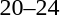<table style="text-align:center">
<tr>
<th width=200></th>
<th width=100></th>
<th width=200></th>
</tr>
<tr>
<td align=right></td>
<td>20–24</td>
<td align=left><strong></strong></td>
</tr>
</table>
